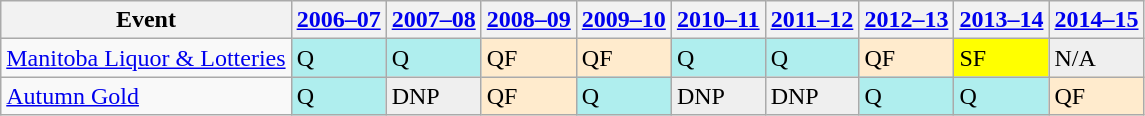<table class="wikitable">
<tr>
<th>Event</th>
<th><a href='#'>2006–07</a></th>
<th><a href='#'>2007–08</a></th>
<th><a href='#'>2008–09</a></th>
<th><a href='#'>2009–10</a></th>
<th><a href='#'>2010–11</a></th>
<th><a href='#'>2011–12</a></th>
<th><a href='#'>2012–13</a></th>
<th><a href='#'>2013–14</a></th>
<th><a href='#'>2014–15</a></th>
</tr>
<tr>
<td><a href='#'>Manitoba Liquor & Lotteries</a></td>
<td style="background:#afeeee;">Q</td>
<td style="background:#afeeee;">Q</td>
<td style="background:#ffebcd;">QF</td>
<td style="background:#ffebcd;">QF</td>
<td style="background:#afeeee;">Q</td>
<td style="background:#afeeee;">Q</td>
<td style="background:#ffebcd;">QF</td>
<td style="background:yellow;">SF</td>
<td style="background:#EFEFEF;">N/A</td>
</tr>
<tr>
<td><a href='#'>Autumn Gold</a></td>
<td style="background:#afeeee;">Q</td>
<td style="background:#EFEFEF;">DNP</td>
<td style="background:#ffebcd;">QF</td>
<td style="background:#afeeee;">Q</td>
<td style="background:#EFEFEF;">DNP</td>
<td style="background:#EFEFEF;">DNP</td>
<td style="background:#afeeee;">Q</td>
<td style="background:#afeeee;">Q</td>
<td style="background:#ffebcd;">QF</td>
</tr>
</table>
